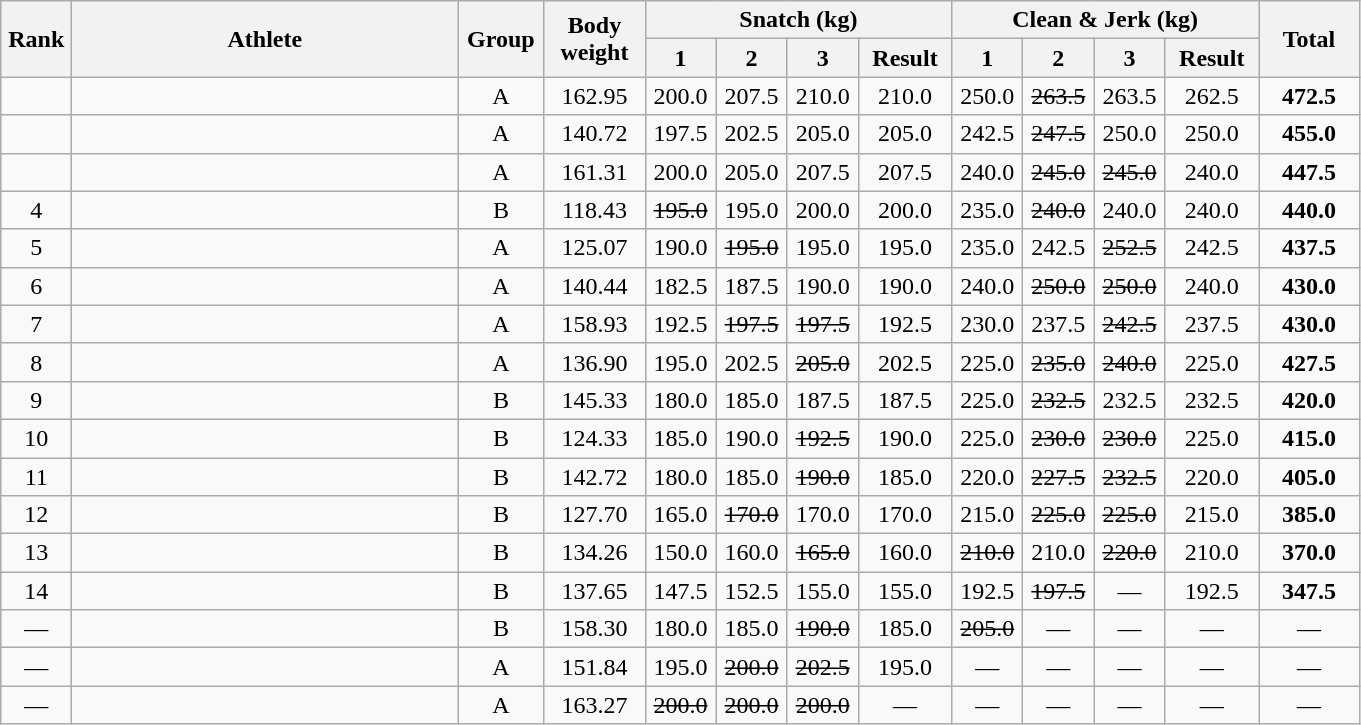<table class = "wikitable" style="text-align:center;">
<tr>
<th rowspan=2 width=40>Rank</th>
<th rowspan=2 width=250>Athlete</th>
<th rowspan=2 width=50>Group</th>
<th rowspan=2 width=60>Body weight</th>
<th colspan=4>Snatch (kg)</th>
<th colspan=4>Clean & Jerk (kg)</th>
<th rowspan=2 width=60>Total</th>
</tr>
<tr>
<th width=40>1</th>
<th width=40>2</th>
<th width=40>3</th>
<th width=55>Result</th>
<th width=40>1</th>
<th width=40>2</th>
<th width=40>3</th>
<th width=55>Result</th>
</tr>
<tr>
<td></td>
<td align=left></td>
<td>A</td>
<td>162.95</td>
<td>200.0</td>
<td>207.5</td>
<td>210.0</td>
<td>210.0</td>
<td>250.0</td>
<td><s>263.5 </s></td>
<td>263.5</td>
<td>262.5</td>
<td><strong>472.5</strong></td>
</tr>
<tr>
<td></td>
<td align=left></td>
<td>A</td>
<td>140.72</td>
<td>197.5</td>
<td>202.5</td>
<td>205.0</td>
<td>205.0</td>
<td>242.5</td>
<td><s>247.5 </s></td>
<td>250.0</td>
<td>250.0</td>
<td><strong>455.0</strong></td>
</tr>
<tr>
<td></td>
<td align=left></td>
<td>A</td>
<td>161.31</td>
<td>200.0</td>
<td>205.0</td>
<td>207.5</td>
<td>207.5</td>
<td>240.0</td>
<td><s>245.0 </s></td>
<td><s>245.0 </s></td>
<td>240.0</td>
<td><strong>447.5</strong></td>
</tr>
<tr>
<td>4</td>
<td align=left></td>
<td>B</td>
<td>118.43</td>
<td><s>195.0 </s></td>
<td>195.0</td>
<td>200.0</td>
<td>200.0</td>
<td>235.0</td>
<td><s>240.0 </s></td>
<td>240.0</td>
<td>240.0</td>
<td><strong>440.0</strong></td>
</tr>
<tr>
<td>5</td>
<td align=left></td>
<td>A</td>
<td>125.07</td>
<td>190.0</td>
<td><s>195.0 </s></td>
<td>195.0</td>
<td>195.0</td>
<td>235.0</td>
<td>242.5</td>
<td><s>252.5 </s></td>
<td>242.5</td>
<td><strong>437.5</strong></td>
</tr>
<tr>
<td>6</td>
<td align=left></td>
<td>A</td>
<td>140.44</td>
<td>182.5</td>
<td>187.5</td>
<td>190.0</td>
<td>190.0</td>
<td>240.0</td>
<td><s>250.0 </s></td>
<td><s>250.0 </s></td>
<td>240.0</td>
<td><strong>430.0</strong></td>
</tr>
<tr>
<td>7</td>
<td align=left></td>
<td>A</td>
<td>158.93</td>
<td>192.5</td>
<td><s>197.5 </s></td>
<td><s>197.5 </s></td>
<td>192.5</td>
<td>230.0</td>
<td>237.5</td>
<td><s>242.5 </s></td>
<td>237.5</td>
<td><strong>430.0</strong></td>
</tr>
<tr>
<td>8</td>
<td align=left></td>
<td>A</td>
<td>136.90</td>
<td>195.0</td>
<td>202.5</td>
<td><s>205.0 </s></td>
<td>202.5</td>
<td>225.0</td>
<td><s>235.0 </s></td>
<td><s>240.0 </s></td>
<td>225.0</td>
<td><strong>427.5</strong></td>
</tr>
<tr>
<td>9</td>
<td align=left></td>
<td>B</td>
<td>145.33</td>
<td>180.0</td>
<td>185.0</td>
<td>187.5</td>
<td>187.5</td>
<td>225.0</td>
<td><s>232.5 </s></td>
<td>232.5</td>
<td>232.5</td>
<td><strong>420.0</strong></td>
</tr>
<tr>
<td>10</td>
<td align=left></td>
<td>B</td>
<td>124.33</td>
<td>185.0</td>
<td>190.0</td>
<td><s>192.5 </s></td>
<td>190.0</td>
<td>225.0</td>
<td><s>230.0 </s></td>
<td><s>230.0 </s></td>
<td>225.0</td>
<td><strong>415.0</strong></td>
</tr>
<tr>
<td>11</td>
<td align=left></td>
<td>B</td>
<td>142.72</td>
<td>180.0</td>
<td>185.0</td>
<td><s>190.0 </s></td>
<td>185.0</td>
<td>220.0</td>
<td><s>227.5 </s></td>
<td><s>232.5 </s></td>
<td>220.0</td>
<td><strong>405.0</strong></td>
</tr>
<tr>
<td>12</td>
<td align=left></td>
<td>B</td>
<td>127.70</td>
<td>165.0</td>
<td><s>170.0 </s></td>
<td>170.0</td>
<td>170.0</td>
<td>215.0</td>
<td><s>225.0 </s></td>
<td><s>225.0 </s></td>
<td>215.0</td>
<td><strong>385.0</strong></td>
</tr>
<tr>
<td>13</td>
<td align=left></td>
<td>B</td>
<td>134.26</td>
<td>150.0</td>
<td>160.0</td>
<td><s>165.0 </s></td>
<td>160.0</td>
<td><s>210.0 </s></td>
<td>210.0</td>
<td><s>220.0 </s></td>
<td>210.0</td>
<td><strong>370.0</strong></td>
</tr>
<tr>
<td>14</td>
<td align=left></td>
<td>B</td>
<td>137.65</td>
<td>147.5</td>
<td>152.5</td>
<td>155.0</td>
<td>155.0</td>
<td>192.5</td>
<td><s>197.5 </s></td>
<td>—</td>
<td>192.5</td>
<td><strong>347.5</strong></td>
</tr>
<tr>
<td>—</td>
<td align=left></td>
<td>B</td>
<td>158.30</td>
<td>180.0</td>
<td>185.0</td>
<td><s>190.0 </s></td>
<td>185.0</td>
<td><s>205.0 </s></td>
<td>—</td>
<td>—</td>
<td>—</td>
<td>—</td>
</tr>
<tr>
<td>—</td>
<td align=left></td>
<td>A</td>
<td>151.84</td>
<td>195.0</td>
<td><s>200.0 </s></td>
<td><s>202.5 </s></td>
<td>195.0</td>
<td>—</td>
<td>—</td>
<td>—</td>
<td>—</td>
<td>—</td>
</tr>
<tr>
<td>—</td>
<td align=left></td>
<td>A</td>
<td>163.27</td>
<td><s>200.0 </s></td>
<td><s>200.0 </s></td>
<td><s>200.0</s></td>
<td>—</td>
<td>—</td>
<td>—</td>
<td>—</td>
<td>—</td>
<td>—</td>
</tr>
</table>
